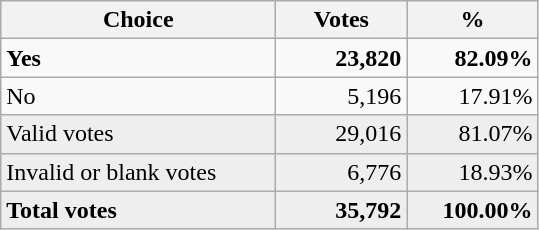<table class="wikitable">
<tr>
<th style=width:11em>Choice</th>
<th style=width:5em>Votes</th>
<th style=width:5em>%</th>
</tr>
<tr>
<td> <strong>Yes</strong></td>
<td style="text-align: right;"><strong>23,820</strong></td>
<td style="text-align: right;"><strong>82.09%</strong></td>
</tr>
<tr>
<td> No</td>
<td style="text-align: right;">5,196</td>
<td style="text-align: right;">17.91%</td>
</tr>
<tr style="background-color:#eeeeee" |>
<td>Valid votes</td>
<td style="text-align: right;">29,016</td>
<td style="text-align: right;">81.07%</td>
</tr>
<tr style="background-color:#eeeeee" |>
<td>Invalid or blank votes</td>
<td style="text-align: right;">6,776</td>
<td style="text-align: right;">18.93%</td>
</tr>
<tr style="background-color:#eeeeee" |>
<td><strong>Total votes </strong></td>
<td style="text-align: right;"><strong>35,792</strong></td>
<td style="text-align: right;"><strong>100.00%</strong></td>
</tr>
</table>
